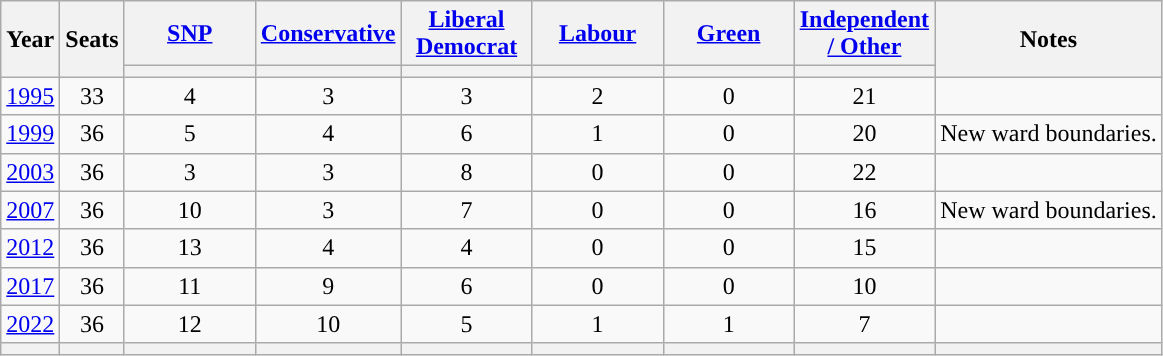<table class="wikitable" style=text-align:center>
<tr>
<th rowspan=2>Year</th>
<th rowspan=2>Seats</th>
<th width="80"><a href='#'>SNP</a></th>
<th width="80"><a href='#'>Conservative</a></th>
<th width="80"><a href='#'>Liberal Democrat</a></th>
<th width="80"><a href='#'>Labour</a></th>
<th width="80"><a href='#'>Green</a></th>
<th width="80"><a href='#'>Independent / Other</a></th>
<th rowspan=2>Notes</th>
</tr>
<tr>
<th style="background-color: "></th>
<th style="background-color: "></th>
<th style="background-color: "></th>
<th style="background-color: "></th>
<th style="background-color: "></th>
<th style="background-color: "></th>
</tr>
<tr>
<td><a href='#'>1995</a></td>
<td>33</td>
<td>4</td>
<td>3</td>
<td>3</td>
<td>2</td>
<td>0</td>
<td>21</td>
<td align=left></td>
</tr>
<tr>
<td><a href='#'>1999</a></td>
<td>36</td>
<td>5</td>
<td>4</td>
<td>6</td>
<td>1</td>
<td>0</td>
<td>20</td>
<td align=left>New ward boundaries.</td>
</tr>
<tr>
<td><a href='#'>2003</a></td>
<td>36</td>
<td>3</td>
<td>3</td>
<td>8</td>
<td>0</td>
<td>0</td>
<td>22</td>
<td align=left></td>
</tr>
<tr>
<td><a href='#'>2007</a></td>
<td>36</td>
<td>10</td>
<td>3</td>
<td>7</td>
<td>0</td>
<td>0</td>
<td>16</td>
<td align=left>New ward boundaries.</td>
</tr>
<tr>
<td><a href='#'>2012</a></td>
<td>36</td>
<td>13</td>
<td>4</td>
<td>4</td>
<td>0</td>
<td>0</td>
<td>15</td>
<td align=left></td>
</tr>
<tr>
<td><a href='#'>2017</a></td>
<td>36</td>
<td>11</td>
<td>9</td>
<td>6</td>
<td>0</td>
<td>0</td>
<td>10</td>
<td align=left></td>
</tr>
<tr>
<td><a href='#'>2022</a></td>
<td>36</td>
<td>12</td>
<td>10</td>
<td>5</td>
<td>1</td>
<td>1</td>
<td>7</td>
<td align=left></td>
</tr>
<tr>
<th></th>
<th></th>
<th style="background-color: "></th>
<th style="background-color: "></th>
<th style="background-color: "></th>
<th style="background-color: "></th>
<th style="background-color: "></th>
<th style="background-color: "></th>
<th></th>
</tr>
</table>
